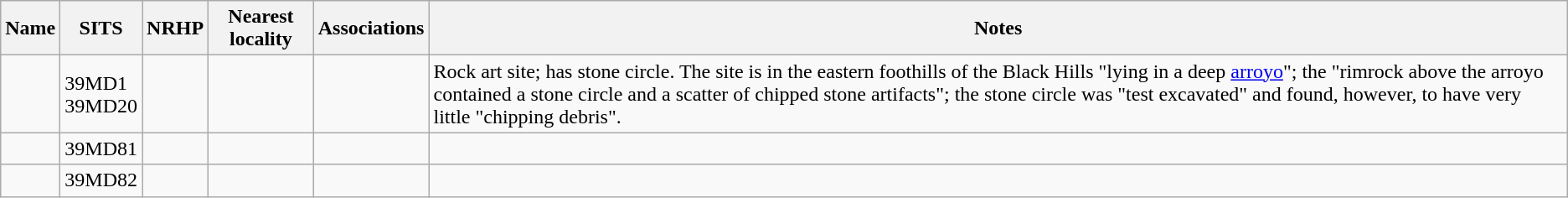<table class="wikitable sortable">
<tr>
<th scope="col">Name</th>
<th scope="col">SITS</th>
<th scope="col">NRHP</th>
<th scope="col">Nearest locality</th>
<th scope="col">Associations</th>
<th scope="col" class="unsortable">Notes</th>
</tr>
<tr>
<td></td>
<td>39MD1<br>39MD20</td>
<td></td>
<td></td>
<td></td>
<td>Rock art site; has stone circle. The site is in the eastern foothills of the Black Hills "lying in a deep <a href='#'>arroyo</a>"; the "rimrock above the arroyo contained a stone circle and a scatter of chipped stone artifacts"; the stone circle was "test excavated" and found, however, to have very little "chipping debris".</td>
</tr>
<tr>
<td></td>
<td>39MD81</td>
<td></td>
<td></td>
<td></td>
<td></td>
</tr>
<tr>
<td></td>
<td>39MD82</td>
<td></td>
<td></td>
<td></td>
<td></td>
</tr>
</table>
